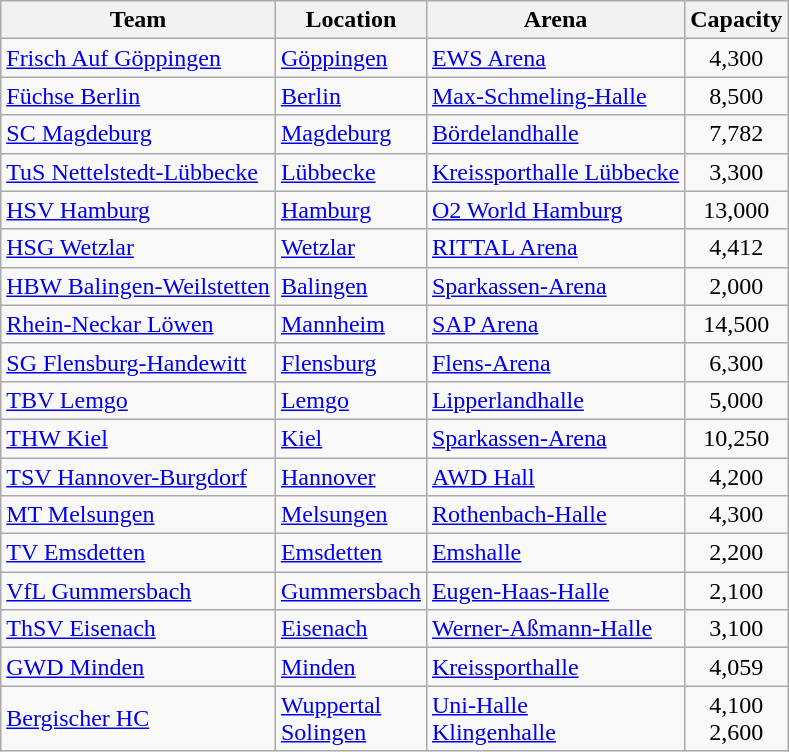<table class="wikitable sortable" style="text-align: left;">
<tr>
<th>Team</th>
<th>Location</th>
<th>Arena</th>
<th>Capacity</th>
</tr>
<tr>
<td><a href='#'>Frisch Auf Göppingen</a></td>
<td><a href='#'>Göppingen</a></td>
<td><a href='#'>EWS Arena</a></td>
<td align="center">4,300</td>
</tr>
<tr>
<td><a href='#'>Füchse Berlin</a></td>
<td><a href='#'>Berlin</a></td>
<td><a href='#'>Max-Schmeling-Halle</a></td>
<td align="center">8,500</td>
</tr>
<tr>
<td><a href='#'>SC Magdeburg</a></td>
<td><a href='#'>Magdeburg</a></td>
<td><a href='#'>Bördelandhalle</a></td>
<td align="center">7,782</td>
</tr>
<tr>
<td><a href='#'>TuS Nettelstedt-Lübbecke</a></td>
<td><a href='#'>Lübbecke</a></td>
<td><a href='#'>Kreissporthalle Lübbecke</a></td>
<td align="center">3,300</td>
</tr>
<tr>
<td><a href='#'>HSV Hamburg</a></td>
<td><a href='#'>Hamburg</a></td>
<td><a href='#'>O2 World Hamburg</a></td>
<td align="center">13,000</td>
</tr>
<tr>
<td><a href='#'>HSG Wetzlar</a></td>
<td><a href='#'>Wetzlar</a></td>
<td><a href='#'>RITTAL Arena</a></td>
<td align="center">4,412</td>
</tr>
<tr>
<td><a href='#'>HBW Balingen-Weilstetten</a></td>
<td><a href='#'>Balingen</a></td>
<td><a href='#'>Sparkassen-Arena</a></td>
<td align="center">2,000</td>
</tr>
<tr>
<td><a href='#'>Rhein-Neckar Löwen</a></td>
<td><a href='#'>Mannheim</a></td>
<td><a href='#'>SAP Arena</a></td>
<td align="center">14,500</td>
</tr>
<tr>
<td><a href='#'>SG Flensburg-Handewitt</a></td>
<td><a href='#'>Flensburg</a></td>
<td><a href='#'>Flens-Arena</a></td>
<td align="center">6,300</td>
</tr>
<tr>
<td><a href='#'>TBV Lemgo</a></td>
<td><a href='#'>Lemgo</a></td>
<td><a href='#'>Lipperlandhalle</a></td>
<td align="center">5,000</td>
</tr>
<tr>
<td><a href='#'>THW Kiel</a></td>
<td><a href='#'>Kiel</a></td>
<td><a href='#'>Sparkassen-Arena</a></td>
<td align="center">10,250</td>
</tr>
<tr>
<td><a href='#'>TSV Hannover-Burgdorf</a></td>
<td><a href='#'>Hannover</a></td>
<td><a href='#'>AWD Hall</a></td>
<td align="center">4,200</td>
</tr>
<tr>
<td><a href='#'>MT Melsungen</a></td>
<td><a href='#'>Melsungen</a></td>
<td><a href='#'>Rothenbach-Halle</a></td>
<td align="center">4,300</td>
</tr>
<tr>
<td><a href='#'>TV Emsdetten</a></td>
<td><a href='#'>Emsdetten</a></td>
<td><a href='#'>Emshalle</a></td>
<td align="center">2,200</td>
</tr>
<tr>
<td><a href='#'>VfL Gummersbach</a></td>
<td><a href='#'>Gummersbach</a></td>
<td><a href='#'>Eugen-Haas-Halle</a></td>
<td align="center">2,100</td>
</tr>
<tr>
<td><a href='#'>ThSV Eisenach</a></td>
<td><a href='#'>Eisenach</a></td>
<td><a href='#'>Werner-Aßmann-Halle</a></td>
<td align="center">3,100</td>
</tr>
<tr>
<td><a href='#'>GWD Minden</a></td>
<td><a href='#'>Minden</a></td>
<td><a href='#'>Kreissporthalle</a></td>
<td align="center">4,059</td>
</tr>
<tr>
<td><a href='#'>Bergischer HC</a></td>
<td><a href='#'>Wuppertal</a><br><a href='#'>Solingen</a></td>
<td><a href='#'>Uni-Halle</a><br><a href='#'>Klingenhalle</a></td>
<td align="center">4,100<br>2,600</td>
</tr>
</table>
